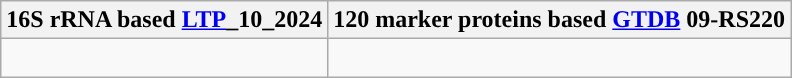<table class="wikitable">
<tr>
<th colspan=1>16S rRNA based <a href='#'>LTP</a>_10_2024</th>
<th colspan=1>120 marker proteins based <a href='#'>GTDB</a> 09-RS220</th>
</tr>
<tr>
<td style="vertical-align:top"><br></td>
<td><br></td>
</tr>
</table>
